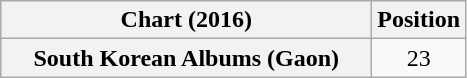<table class="wikitable plainrowheaders" style="text-align:center">
<tr>
<th>Chart (2016)</th>
<th>Position</th>
</tr>
<tr>
<th scope="row" style="width:15em">South Korean Albums (Gaon)</th>
<td>23</td>
</tr>
</table>
